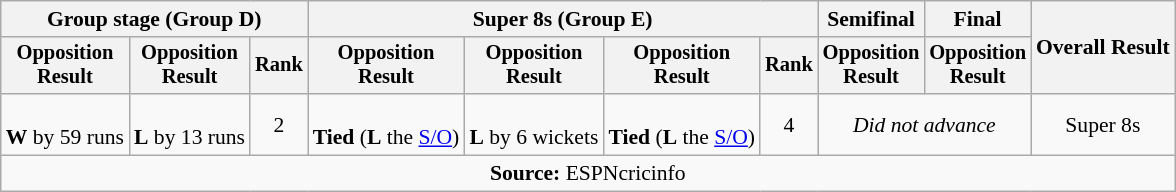<table class=wikitable style=font-size:90%;text-align:center>
<tr>
<th colspan=3>Group stage (Group D)</th>
<th colspan=4>Super 8s (Group E)</th>
<th>Semifinal</th>
<th>Final</th>
<th rowspan=2>Overall Result</th>
</tr>
<tr style=font-size:95%>
<th>Opposition<br>Result</th>
<th>Opposition<br>Result</th>
<th>Rank</th>
<th>Opposition<br>Result</th>
<th>Opposition<br>Result</th>
<th>Opposition<br>Result</th>
<th>Rank</th>
<th>Opposition<br>Result</th>
<th>Opposition<br>Result</th>
</tr>
<tr>
<td><br><strong>W</strong> by 59 runs</td>
<td><br><strong>L</strong> by 13 runs</td>
<td>2</td>
<td><br><strong>Tied</strong> (<strong>L</strong> the <a href='#'>S/O</a>)</td>
<td><br><strong>L</strong> by 6 wickets</td>
<td><br><strong>Tied</strong> (<strong>L</strong> the <a href='#'>S/O</a>)</td>
<td>4</td>
<td colspan="2"><em>Did not advance</em></td>
<td>Super 8s</td>
</tr>
<tr>
<td colspan="11"><strong>Source:</strong> ESPNcricinfo</td>
</tr>
</table>
